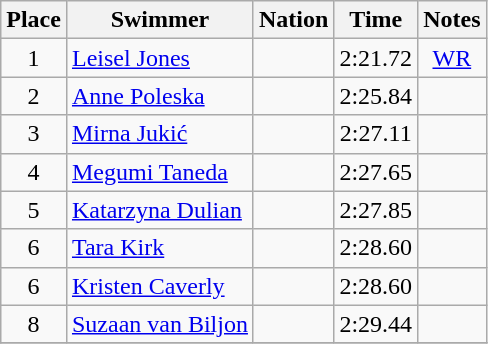<table class="wikitable sortable" style="text-align:center">
<tr>
<th>Place</th>
<th>Swimmer</th>
<th>Nation</th>
<th>Time</th>
<th>Notes</th>
</tr>
<tr>
<td>1</td>
<td align=left><a href='#'>Leisel Jones</a></td>
<td align=left></td>
<td>2:21.72</td>
<td><a href='#'>WR</a></td>
</tr>
<tr>
<td>2</td>
<td align=left><a href='#'>Anne Poleska</a></td>
<td align=left></td>
<td>2:25.84</td>
<td></td>
</tr>
<tr>
<td>3</td>
<td align=left><a href='#'>Mirna Jukić</a></td>
<td align=left></td>
<td>2:27.11</td>
<td></td>
</tr>
<tr>
<td>4</td>
<td align=left><a href='#'>Megumi Taneda</a></td>
<td align=left></td>
<td>2:27.65</td>
<td></td>
</tr>
<tr>
<td>5</td>
<td align=left><a href='#'>Katarzyna Dulian</a></td>
<td align=left></td>
<td>2:27.85</td>
<td></td>
</tr>
<tr>
<td>6</td>
<td align=left><a href='#'>Tara Kirk</a></td>
<td align=left></td>
<td>2:28.60</td>
<td></td>
</tr>
<tr>
<td>6</td>
<td align=left><a href='#'>Kristen Caverly</a></td>
<td align=left></td>
<td>2:28.60</td>
<td></td>
</tr>
<tr>
<td>8</td>
<td align=left><a href='#'>Suzaan van Biljon</a></td>
<td align=left></td>
<td>2:29.44</td>
<td></td>
</tr>
<tr>
</tr>
</table>
